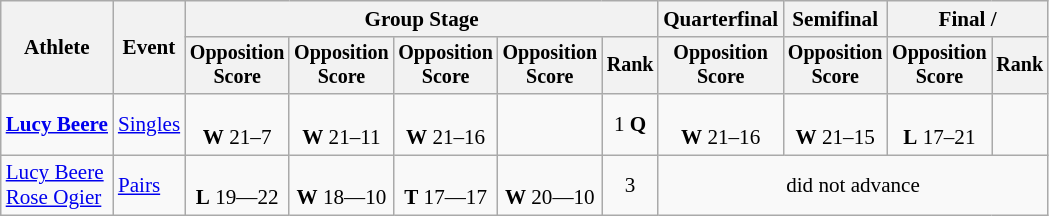<table class="wikitable" style="font-size:88%">
<tr>
<th rowspan=2>Athlete</th>
<th rowspan=2>Event</th>
<th colspan=5>Group Stage</th>
<th>Quarterfinal</th>
<th>Semifinal</th>
<th colspan=2>Final / </th>
</tr>
<tr style="font-size:95%">
<th>Opposition<br>Score</th>
<th>Opposition<br>Score</th>
<th>Opposition<br>Score</th>
<th>Opposition<br>Score</th>
<th>Rank</th>
<th>Opposition<br>Score</th>
<th>Opposition<br>Score</th>
<th>Opposition<br>Score</th>
<th>Rank</th>
</tr>
<tr align=center>
<td align=left><strong><a href='#'>Lucy Beere</a></strong></td>
<td align=left><a href='#'>Singles</a></td>
<td><br><strong>W</strong> 21–7</td>
<td><br><strong>W</strong> 21–11</td>
<td><br><strong>W</strong> 21–16</td>
<td></td>
<td>1 <strong>Q</strong></td>
<td><br><strong>W</strong> 21–16</td>
<td><br><strong>W</strong> 21–15</td>
<td><br><strong>L</strong> 17–21</td>
<td></td>
</tr>
<tr align=center>
<td align=left><a href='#'>Lucy Beere</a><br><a href='#'>Rose Ogier</a></td>
<td align=left><a href='#'>Pairs</a></td>
<td><br><strong>L</strong> 19―22</td>
<td><br><strong>W</strong> 18―10</td>
<td><br><strong>T</strong> 17―17</td>
<td><br><strong>W</strong> 20―10</td>
<td>3</td>
<td colspan=4>did not advance</td>
</tr>
</table>
